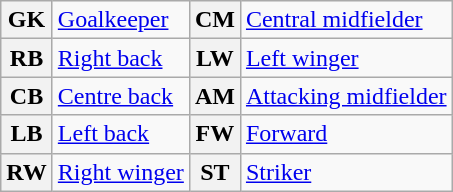<table class="wikitable">
<tr>
<th>GK</th>
<td><a href='#'>Goalkeeper</a></td>
<th>CM</th>
<td><a href='#'>Central midfielder</a></td>
</tr>
<tr>
<th>RB</th>
<td><a href='#'>Right back</a></td>
<th>LW</th>
<td><a href='#'>Left winger</a></td>
</tr>
<tr>
<th>CB</th>
<td><a href='#'>Centre back</a></td>
<th>AM</th>
<td><a href='#'>Attacking midfielder</a></td>
</tr>
<tr>
<th>LB</th>
<td><a href='#'>Left back</a></td>
<th>FW</th>
<td><a href='#'>Forward</a></td>
</tr>
<tr>
<th>RW</th>
<td><a href='#'>Right winger</a></td>
<th>ST</th>
<td><a href='#'>Striker</a></td>
</tr>
</table>
